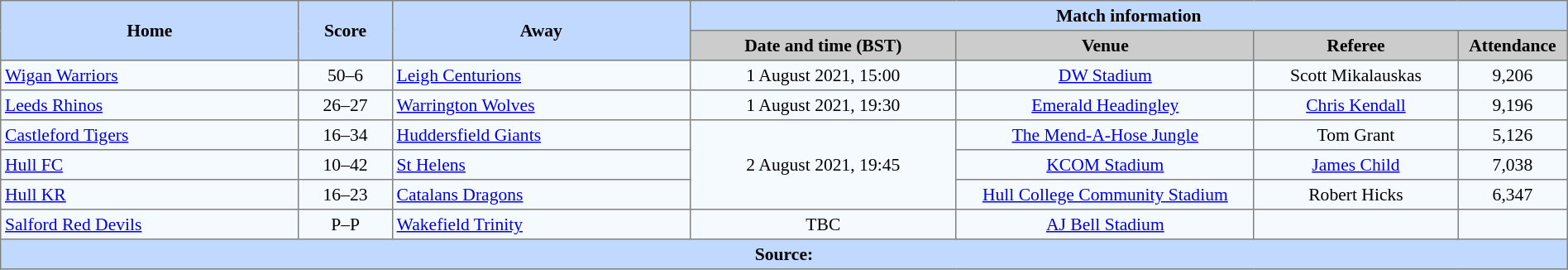<table border=1 style="border-collapse:collapse; font-size:90%; text-align:center;" cellpadding=3 cellspacing=0 width=100%>
<tr style="background:#C1D8ff;">
<th scope="col" rowspan=2 width=19%>Home</th>
<th scope="col" rowspan=2 width=6%>Score</th>
<th scope="col" rowspan=2 width=19%>Away</th>
<th colspan=4>Match information</th>
</tr>
<tr style="background:#CCCCCC;">
<th scope="col" width=17%>Date and time (BST)</th>
<th scope="col" width=19%>Venue</th>
<th scope="col" width=13%>Referee</th>
<th scope="col" width=7%>Attendance</th>
</tr>
<tr style="background:#F5FAFF;">
<td style="text-align:left;"> <a href='#'>Wigan Warriors</a></td>
<td>50–6</td>
<td style="text-align:left;"> <a href='#'>Leigh Centurions</a></td>
<td>1 August 2021, 15:00</td>
<td><a href='#'>DW Stadium</a></td>
<td>Scott Mikalauskas</td>
<td>9,206</td>
</tr>
<tr style="background:#F5FAFF;">
<td style="text-align:left;"> <a href='#'>Leeds Rhinos</a></td>
<td>26–27</td>
<td style="text-align:left;"> <a href='#'>Warrington Wolves</a></td>
<td>1 August 2021, 19:30</td>
<td><a href='#'>Emerald Headingley</a></td>
<td><a href='#'>Chris Kendall</a></td>
<td>9,196</td>
</tr>
<tr style="background:#F5FAFF;">
<td style="text-align:left;"> <a href='#'>Castleford Tigers</a></td>
<td>16–34</td>
<td style="text-align:left;"> <a href='#'>Huddersfield Giants</a></td>
<td rowspan=3>2 August 2021, 19:45</td>
<td><a href='#'>The Mend-A-Hose Jungle</a></td>
<td>Tom Grant</td>
<td>5,126</td>
</tr>
<tr style="background:#F5FAFF;">
<td style="text-align:left;"> <a href='#'>Hull FC</a></td>
<td>10–42</td>
<td style="text-align:left;"> <a href='#'>St Helens</a></td>
<td><a href='#'>KCOM Stadium</a></td>
<td><a href='#'>James Child</a></td>
<td>7,038</td>
</tr>
<tr style="background:#F5FAFF;">
<td style="text-align:left;"> <a href='#'>Hull KR</a></td>
<td>16–23</td>
<td style="text-align:left;"> <a href='#'>Catalans Dragons</a></td>
<td><a href='#'>Hull College Community Stadium</a></td>
<td>Robert Hicks</td>
<td>6,347</td>
</tr>
<tr style="background:#F5FAFF;">
<td style="text-align:left;"> <a href='#'>Salford Red Devils</a></td>
<td>P–P</td>
<td style="text-align:left;"> <a href='#'>Wakefield Trinity</a></td>
<td>TBC</td>
<td><a href='#'>AJ Bell Stadium</a></td>
<td></td>
<td></td>
</tr>
<tr style="background:#c1d8ff;">
<th colspan=7>Source:</th>
</tr>
</table>
